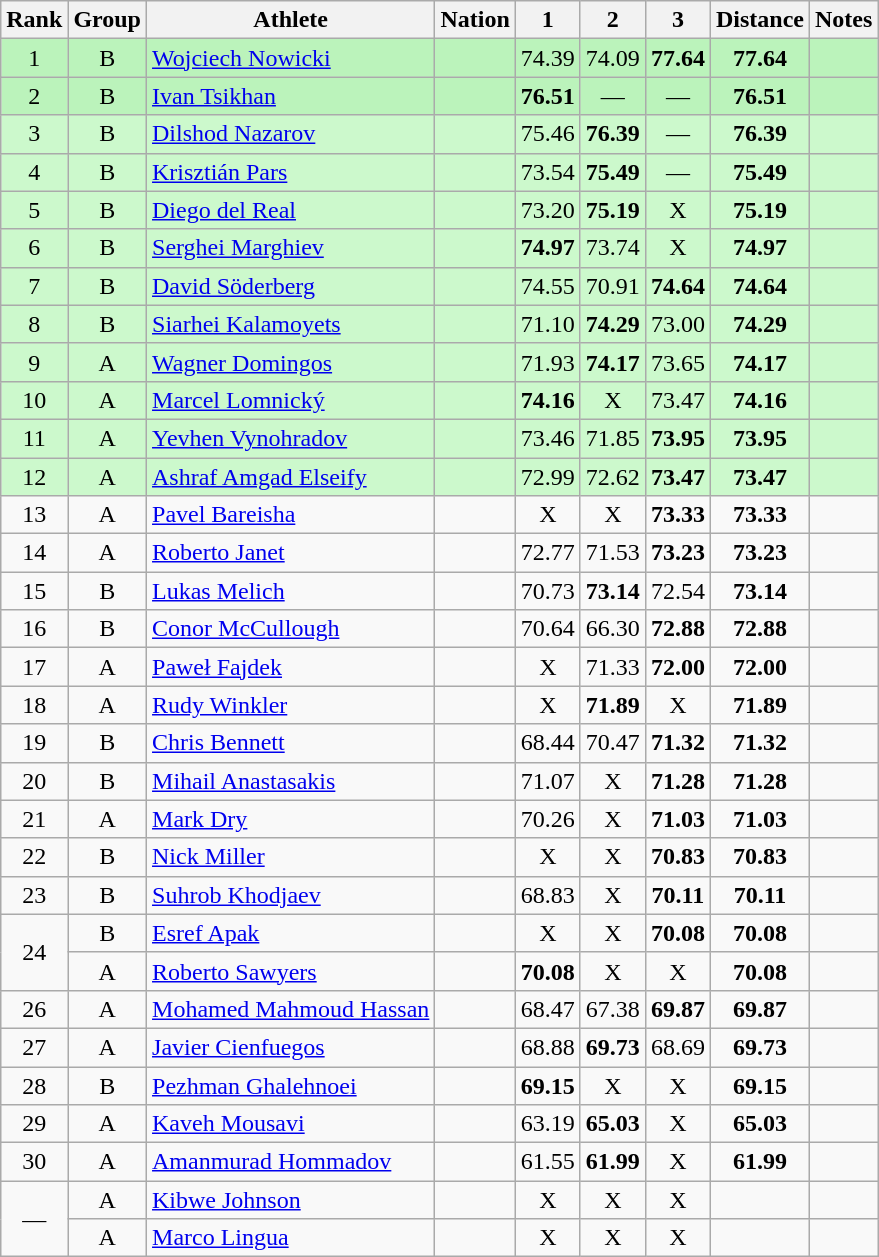<table class="wikitable sortable" style="text-align:center">
<tr>
<th>Rank</th>
<th>Group</th>
<th>Athlete</th>
<th>Nation</th>
<th>1</th>
<th>2</th>
<th>3</th>
<th>Distance</th>
<th>Notes</th>
</tr>
<tr bgcolor=bbf3bb>
<td>1</td>
<td>B</td>
<td align=left><a href='#'>Wojciech Nowicki</a></td>
<td align=left></td>
<td>74.39</td>
<td>74.09</td>
<td><strong>77.64</strong></td>
<td><strong>77.64</strong></td>
<td></td>
</tr>
<tr bgcolor=bbf3bb>
<td>2</td>
<td>B</td>
<td align=left><a href='#'>Ivan Tsikhan</a></td>
<td align=left></td>
<td><strong>76.51</strong></td>
<td data-sort-value=76.50>—</td>
<td data-sort-value=76.50>—</td>
<td><strong>76.51</strong></td>
<td></td>
</tr>
<tr bgcolor=ccf9cc>
<td>3</td>
<td>B</td>
<td align=left><a href='#'>Dilshod Nazarov</a></td>
<td align=left></td>
<td>75.46</td>
<td><strong>76.39</strong></td>
<td data-sort-value=76.39>—</td>
<td><strong>76.39</strong></td>
<td></td>
</tr>
<tr bgcolor=ccf9cc>
<td>4</td>
<td>B</td>
<td align=left><a href='#'>Krisztián Pars</a></td>
<td align=left></td>
<td>73.54</td>
<td><strong>75.49</strong></td>
<td data-sort-value=75.49>—</td>
<td><strong>75.49</strong></td>
<td></td>
</tr>
<tr bgcolor=ccf9cc>
<td>5</td>
<td>B</td>
<td align=left><a href='#'>Diego del Real</a></td>
<td align=left></td>
<td>73.20</td>
<td><strong>75.19</strong></td>
<td data-sort-value=1.00>X</td>
<td><strong>75.19</strong></td>
<td></td>
</tr>
<tr bgcolor=ccf9cc>
<td>6</td>
<td>B</td>
<td align=left><a href='#'>Serghei Marghiev</a></td>
<td align=left></td>
<td><strong>74.97</strong></td>
<td>73.74</td>
<td data-sort-value=1.00>X</td>
<td><strong>74.97</strong></td>
<td></td>
</tr>
<tr bgcolor=ccf9cc>
<td>7</td>
<td>B</td>
<td align=left><a href='#'>David Söderberg</a></td>
<td align=left></td>
<td>74.55</td>
<td>70.91</td>
<td><strong>74.64</strong></td>
<td><strong>74.64</strong></td>
<td></td>
</tr>
<tr bgcolor=ccf9cc>
<td>8</td>
<td>B</td>
<td align=left><a href='#'>Siarhei Kalamoyets</a></td>
<td align=left></td>
<td>71.10</td>
<td><strong>74.29</strong></td>
<td>73.00</td>
<td><strong>74.29</strong></td>
<td></td>
</tr>
<tr bgcolor=ccf9cc>
<td>9</td>
<td>A</td>
<td align=left><a href='#'>Wagner Domingos</a></td>
<td align=left></td>
<td>71.93</td>
<td><strong>74.17</strong></td>
<td>73.65</td>
<td><strong>74.17</strong></td>
<td></td>
</tr>
<tr bgcolor=ccf9cc>
<td>10</td>
<td>A</td>
<td align=left><a href='#'>Marcel Lomnický</a></td>
<td align=left></td>
<td><strong>74.16</strong></td>
<td data-sort-value=1.00>X</td>
<td>73.47</td>
<td><strong>74.16</strong></td>
<td></td>
</tr>
<tr bgcolor=ccf9cc>
<td>11</td>
<td>A</td>
<td align=left><a href='#'>Yevhen Vynohradov</a></td>
<td align=left></td>
<td>73.46</td>
<td>71.85</td>
<td><strong>73.95</strong></td>
<td><strong>73.95</strong></td>
<td></td>
</tr>
<tr bgcolor=ccf9cc>
<td>12</td>
<td>A</td>
<td align=left><a href='#'>Ashraf Amgad Elseify</a></td>
<td align=left></td>
<td>72.99</td>
<td>72.62</td>
<td><strong>73.47</strong></td>
<td><strong>73.47</strong></td>
<td></td>
</tr>
<tr>
<td>13</td>
<td>A</td>
<td align=left><a href='#'>Pavel Bareisha</a></td>
<td align=left></td>
<td data-sort-value=1.00>X</td>
<td data-sort-value=1.00>X</td>
<td><strong>73.33</strong></td>
<td><strong>73.33</strong></td>
<td></td>
</tr>
<tr>
<td>14</td>
<td>A</td>
<td align=left><a href='#'>Roberto Janet</a></td>
<td align=left></td>
<td>72.77</td>
<td>71.53</td>
<td><strong>73.23</strong></td>
<td><strong>73.23</strong></td>
<td></td>
</tr>
<tr>
<td>15</td>
<td>B</td>
<td align=left><a href='#'>Lukas Melich</a></td>
<td align=left></td>
<td>70.73</td>
<td><strong>73.14</strong></td>
<td>72.54</td>
<td><strong>73.14</strong></td>
<td></td>
</tr>
<tr>
<td>16</td>
<td>B</td>
<td align=left><a href='#'>Conor McCullough</a></td>
<td align=left></td>
<td>70.64</td>
<td>66.30</td>
<td><strong>72.88</strong></td>
<td><strong>72.88</strong></td>
<td></td>
</tr>
<tr>
<td>17</td>
<td>A</td>
<td align=left><a href='#'>Paweł Fajdek</a></td>
<td align=left></td>
<td data-sort-value=1.00>X</td>
<td>71.33</td>
<td><strong>72.00</strong></td>
<td><strong>72.00</strong></td>
<td></td>
</tr>
<tr>
<td>18</td>
<td>A</td>
<td align=left><a href='#'>Rudy Winkler</a></td>
<td align=left></td>
<td data-sort-value=1.00>X</td>
<td><strong>71.89</strong></td>
<td data-sort-value=1.00>X</td>
<td><strong>71.89</strong></td>
<td></td>
</tr>
<tr>
<td>19</td>
<td>B</td>
<td align=left><a href='#'>Chris Bennett</a></td>
<td align=left></td>
<td>68.44</td>
<td>70.47</td>
<td><strong>71.32</strong></td>
<td><strong>71.32</strong></td>
<td></td>
</tr>
<tr>
<td>20</td>
<td>B</td>
<td align=left><a href='#'>Mihail Anastasakis</a></td>
<td align=left></td>
<td>71.07</td>
<td data-sort-value=1.00>X</td>
<td><strong>71.28</strong></td>
<td><strong>71.28</strong></td>
<td></td>
</tr>
<tr>
<td>21</td>
<td>A</td>
<td align=left><a href='#'>Mark Dry</a></td>
<td align=left></td>
<td>70.26</td>
<td data-sort-value=1.00>X</td>
<td><strong>71.03</strong></td>
<td><strong>71.03</strong></td>
<td></td>
</tr>
<tr>
<td>22</td>
<td>B</td>
<td align=left><a href='#'>Nick Miller</a></td>
<td align=left></td>
<td data-sort-value=1.00>X</td>
<td data-sort-value=1.00>X</td>
<td><strong>70.83</strong></td>
<td><strong>70.83</strong></td>
<td></td>
</tr>
<tr>
<td>23</td>
<td>B</td>
<td align=left><a href='#'>Suhrob Khodjaev</a></td>
<td align=left></td>
<td>68.83</td>
<td data-sort-value=1.00>X</td>
<td><strong>70.11</strong></td>
<td><strong>70.11</strong></td>
<td></td>
</tr>
<tr>
<td rowspan="2">24</td>
<td>B</td>
<td align=left><a href='#'>Esref Apak</a></td>
<td align=left></td>
<td data-sort-value=1.00>X</td>
<td data-sort-value=1.00>X</td>
<td><strong>70.08</strong></td>
<td><strong>70.08</strong></td>
<td></td>
</tr>
<tr>
<td>A</td>
<td align=left><a href='#'>Roberto Sawyers</a></td>
<td align=left></td>
<td><strong>70.08</strong></td>
<td data-sort-value=1.00>X</td>
<td data-sort-value=1.00>X</td>
<td><strong>70.08</strong></td>
<td></td>
</tr>
<tr>
<td>26</td>
<td>A</td>
<td align=left><a href='#'>Mohamed Mahmoud Hassan</a></td>
<td align=left></td>
<td>68.47</td>
<td>67.38</td>
<td><strong>69.87</strong></td>
<td><strong>69.87</strong></td>
<td></td>
</tr>
<tr>
<td>27</td>
<td>A</td>
<td align=left><a href='#'>Javier Cienfuegos</a></td>
<td align=left></td>
<td>68.88</td>
<td><strong>69.73</strong></td>
<td>68.69</td>
<td><strong>69.73</strong></td>
<td></td>
</tr>
<tr>
<td>28</td>
<td>B</td>
<td align=left><a href='#'>Pezhman Ghalehnoei</a></td>
<td align=left></td>
<td><strong>69.15</strong></td>
<td data-sort-value=1.00>X</td>
<td data-sort-value=1.00>X</td>
<td><strong>69.15</strong></td>
<td></td>
</tr>
<tr>
<td>29</td>
<td>A</td>
<td align=left><a href='#'>Kaveh Mousavi</a></td>
<td align=left></td>
<td>63.19</td>
<td><strong>65.03</strong></td>
<td data-sort-value=1.00>X</td>
<td><strong>65.03</strong></td>
<td></td>
</tr>
<tr>
<td>30</td>
<td>A</td>
<td align=left><a href='#'>Amanmurad Hommadov</a></td>
<td align=left></td>
<td>61.55</td>
<td><strong>61.99</strong></td>
<td data-sort-value=1.00>X</td>
<td><strong>61.99</strong></td>
<td></td>
</tr>
<tr>
<td rowspan=2 data-sort-value=2>—</td>
<td>A</td>
<td align=left><a href='#'>Kibwe Johnson</a></td>
<td align=left></td>
<td data-sort-value=1.00>X</td>
<td data-sort-value=1.00>X</td>
<td data-sort-value=1.00>X</td>
<td data-sort-value=1.00></td>
<td></td>
</tr>
<tr>
<td>A</td>
<td align=left><a href='#'>Marco Lingua</a></td>
<td align=left></td>
<td data-sort-value=1.00>X</td>
<td data-sort-value=1.00>X</td>
<td data-sort-value=1.00>X</td>
<td data-sort-value=1.00></td>
<td></td>
</tr>
</table>
